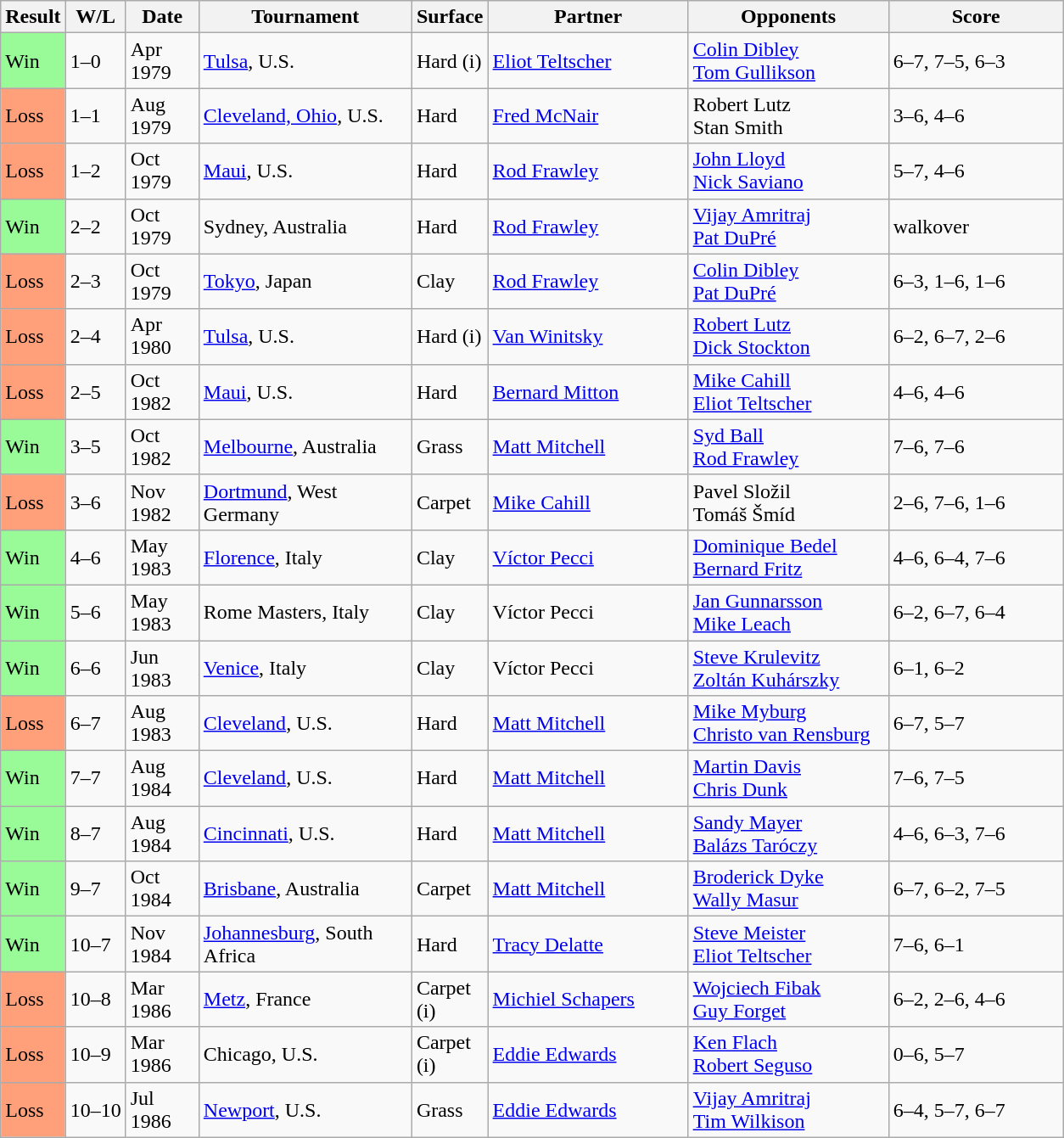<table class="sortable wikitable">
<tr>
<th style="width:40px">Result</th>
<th style="width:40px" class="unsortable">W/L</th>
<th style="width:50px">Date</th>
<th style="width:160px">Tournament</th>
<th style="width:50px">Surface</th>
<th style="width:150px">Partner</th>
<th style="width:150px">Opponents</th>
<th style="width:130px" class="unsortable">Score</th>
</tr>
<tr>
<td style="background:#98fb98;">Win</td>
<td>1–0</td>
<td>Apr 1979</td>
<td><a href='#'>Tulsa</a>, U.S.</td>
<td>Hard (i)</td>
<td> <a href='#'>Eliot Teltscher</a></td>
<td> <a href='#'>Colin Dibley</a> <br>  <a href='#'>Tom Gullikson</a></td>
<td>6–7, 7–5, 6–3</td>
</tr>
<tr>
<td style="background:#FFA07A">Loss</td>
<td>1–1</td>
<td>Aug 1979</td>
<td><a href='#'>Cleveland, Ohio</a>, U.S.</td>
<td>Hard</td>
<td> <a href='#'>Fred McNair</a></td>
<td> Robert Lutz <br>  Stan Smith</td>
<td>3–6, 4–6</td>
</tr>
<tr>
<td style="background:#ffa07a;">Loss</td>
<td>1–2</td>
<td>Oct 1979</td>
<td><a href='#'>Maui</a>,  U.S.</td>
<td>Hard</td>
<td> <a href='#'>Rod Frawley</a></td>
<td> <a href='#'>John Lloyd</a> <br>  <a href='#'>Nick Saviano</a></td>
<td>5–7, 4–6</td>
</tr>
<tr>
<td style="background:#98fb98;">Win</td>
<td>2–2</td>
<td>Oct 1979</td>
<td>Sydney, Australia</td>
<td>Hard</td>
<td> <a href='#'>Rod Frawley</a></td>
<td> <a href='#'>Vijay Amritraj</a> <br>  <a href='#'>Pat DuPré</a></td>
<td>walkover</td>
</tr>
<tr>
<td style="background:#ffa07a;">Loss</td>
<td>2–3</td>
<td>Oct 1979</td>
<td><a href='#'>Tokyo</a>, Japan</td>
<td>Clay</td>
<td> <a href='#'>Rod Frawley</a></td>
<td> <a href='#'>Colin Dibley</a> <br>  <a href='#'>Pat DuPré</a></td>
<td>6–3, 1–6, 1–6</td>
</tr>
<tr>
<td style="background:#ffa07a;">Loss</td>
<td>2–4</td>
<td>Apr 1980</td>
<td><a href='#'>Tulsa</a>, U.S.</td>
<td>Hard (i)</td>
<td> <a href='#'>Van Winitsky</a></td>
<td> <a href='#'>Robert Lutz</a> <br>  <a href='#'>Dick Stockton</a></td>
<td>6–2, 6–7, 2–6</td>
</tr>
<tr>
<td style="background:#ffa07a;">Loss</td>
<td>2–5</td>
<td>Oct 1982</td>
<td><a href='#'>Maui</a>, U.S.</td>
<td>Hard</td>
<td> <a href='#'>Bernard Mitton</a></td>
<td> <a href='#'>Mike Cahill</a> <br>  <a href='#'>Eliot Teltscher</a></td>
<td>4–6, 4–6</td>
</tr>
<tr>
<td style="background:#98fb98;">Win</td>
<td>3–5</td>
<td>Oct 1982</td>
<td><a href='#'>Melbourne</a>, Australia</td>
<td>Grass</td>
<td> <a href='#'>Matt Mitchell</a></td>
<td> <a href='#'>Syd Ball</a> <br>  <a href='#'>Rod Frawley</a></td>
<td>7–6, 7–6</td>
</tr>
<tr>
<td style="background:#ffa07a;">Loss</td>
<td>3–6</td>
<td>Nov 1982</td>
<td><a href='#'>Dortmund</a>, West Germany</td>
<td>Carpet</td>
<td> <a href='#'>Mike Cahill</a></td>
<td> Pavel Složil <br>  Tomáš Šmíd</td>
<td>2–6, 7–6, 1–6</td>
</tr>
<tr>
<td style="background:#98fb98;">Win</td>
<td>4–6</td>
<td>May 1983</td>
<td><a href='#'>Florence</a>, Italy</td>
<td>Clay</td>
<td> <a href='#'>Víctor Pecci</a></td>
<td> <a href='#'>Dominique Bedel</a> <br>  <a href='#'>Bernard Fritz</a></td>
<td>4–6, 6–4, 7–6</td>
</tr>
<tr>
<td style="background:#98fb98;">Win</td>
<td>5–6</td>
<td>May 1983</td>
<td>Rome Masters, Italy</td>
<td>Clay</td>
<td> Víctor Pecci</td>
<td> <a href='#'>Jan Gunnarsson</a> <br>  <a href='#'>Mike Leach</a></td>
<td>6–2, 6–7, 6–4</td>
</tr>
<tr>
<td style="background:#98fb98;">Win</td>
<td>6–6</td>
<td>Jun 1983</td>
<td><a href='#'>Venice</a>, Italy</td>
<td>Clay</td>
<td> Víctor Pecci</td>
<td> <a href='#'>Steve Krulevitz</a> <br>  <a href='#'>Zoltán Kuhárszky</a></td>
<td>6–1, 6–2</td>
</tr>
<tr>
<td style="background:#ffa07a;">Loss</td>
<td>6–7</td>
<td>Aug 1983</td>
<td><a href='#'>Cleveland</a>, U.S.</td>
<td>Hard</td>
<td> <a href='#'>Matt Mitchell</a></td>
<td> <a href='#'>Mike Myburg</a> <br>  <a href='#'>Christo van Rensburg</a></td>
<td>6–7, 5–7</td>
</tr>
<tr>
<td style="background:#98fb98;">Win</td>
<td>7–7</td>
<td>Aug 1984</td>
<td><a href='#'>Cleveland</a>, U.S.</td>
<td>Hard</td>
<td> <a href='#'>Matt Mitchell</a></td>
<td> <a href='#'>Martin Davis</a> <br>  <a href='#'>Chris Dunk</a></td>
<td>7–6, 7–5</td>
</tr>
<tr>
<td style="background:#98fb98;">Win</td>
<td>8–7</td>
<td>Aug 1984</td>
<td><a href='#'>Cincinnati</a>, U.S.</td>
<td>Hard</td>
<td> <a href='#'>Matt Mitchell</a></td>
<td> <a href='#'>Sandy Mayer</a> <br>  <a href='#'>Balázs Taróczy</a></td>
<td>4–6, 6–3, 7–6</td>
</tr>
<tr>
<td style="background:#98fb98;">Win</td>
<td>9–7</td>
<td>Oct 1984</td>
<td><a href='#'>Brisbane</a>, Australia</td>
<td>Carpet</td>
<td> <a href='#'>Matt Mitchell</a></td>
<td> <a href='#'>Broderick Dyke</a> <br>  <a href='#'>Wally Masur</a></td>
<td>6–7, 6–2, 7–5</td>
</tr>
<tr>
<td style="background:#98fb98;">Win</td>
<td>10–7</td>
<td>Nov 1984</td>
<td><a href='#'>Johannesburg</a>, South Africa</td>
<td>Hard</td>
<td> <a href='#'>Tracy Delatte</a></td>
<td> <a href='#'>Steve Meister</a> <br>  <a href='#'>Eliot Teltscher</a></td>
<td>7–6, 6–1</td>
</tr>
<tr>
<td style="background:#ffa07a;">Loss</td>
<td>10–8</td>
<td>Mar 1986</td>
<td><a href='#'>Metz</a>, France</td>
<td>Carpet (i)</td>
<td> <a href='#'>Michiel Schapers</a></td>
<td> <a href='#'>Wojciech Fibak</a><br> <a href='#'>Guy Forget</a></td>
<td>6–2, 2–6, 4–6</td>
</tr>
<tr>
<td style="background:#ffa07a;">Loss</td>
<td>10–9</td>
<td>Mar 1986</td>
<td>Chicago, U.S.</td>
<td>Carpet (i)</td>
<td> <a href='#'>Eddie Edwards</a></td>
<td> <a href='#'>Ken Flach</a> <br>  <a href='#'>Robert Seguso</a></td>
<td>0–6, 5–7</td>
</tr>
<tr>
<td style="background:#ffa07a;">Loss</td>
<td>10–10</td>
<td>Jul 1986</td>
<td><a href='#'>Newport</a>, U.S.</td>
<td>Grass</td>
<td> <a href='#'>Eddie Edwards</a></td>
<td> <a href='#'>Vijay Amritraj</a> <br>  <a href='#'>Tim Wilkison</a></td>
<td>6–4, 5–7, 6–7</td>
</tr>
</table>
